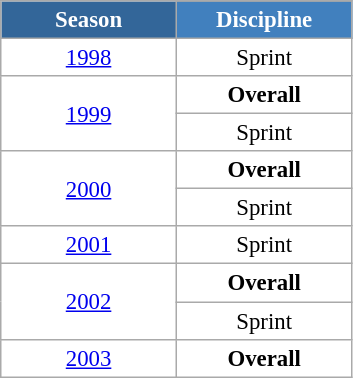<table class="wikitable" style="font-size:95%; text-align:center; border:grey solid 1px; border-collapse:collapse; background:#ffffff;">
<tr style="background-color:#369; color:white;">
<td rowspan="2" colspan="1" style="width:110px"><strong>Season</strong></td>
</tr>
<tr style="background-color:#4180be; color:white;">
<td style="width:110px"><strong>Discipline</strong></td>
</tr>
<tr>
<td align=center><a href='#'>1998</a></td>
<td align=center>Sprint</td>
</tr>
<tr>
<td rowspan=2 align=center><a href='#'>1999</a></td>
<td align=center><strong>Overall</strong></td>
</tr>
<tr>
<td align=center>Sprint</td>
</tr>
<tr>
<td rowspan=2 align=center><a href='#'>2000</a></td>
<td align=center><strong>Overall</strong></td>
</tr>
<tr>
<td align=center>Sprint</td>
</tr>
<tr>
<td align=center><a href='#'>2001</a></td>
<td align=center>Sprint</td>
</tr>
<tr>
<td rowspan=2 align=center><a href='#'>2002</a></td>
<td align=center><strong>Overall</strong></td>
</tr>
<tr>
<td align=center>Sprint</td>
</tr>
<tr>
<td align=center><a href='#'>2003</a></td>
<td align=center><strong>Overall</strong></td>
</tr>
</table>
